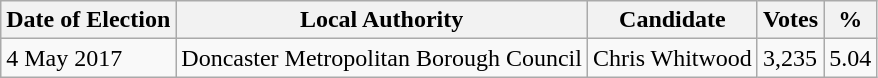<table class="wikitable">
<tr>
<th>Date of Election</th>
<th>Local Authority</th>
<th>Candidate</th>
<th>Votes</th>
<th>%</th>
</tr>
<tr>
<td>4 May 2017</td>
<td>Doncaster Metropolitan Borough Council</td>
<td>Chris Whitwood</td>
<td>3,235</td>
<td>5.04</td>
</tr>
</table>
